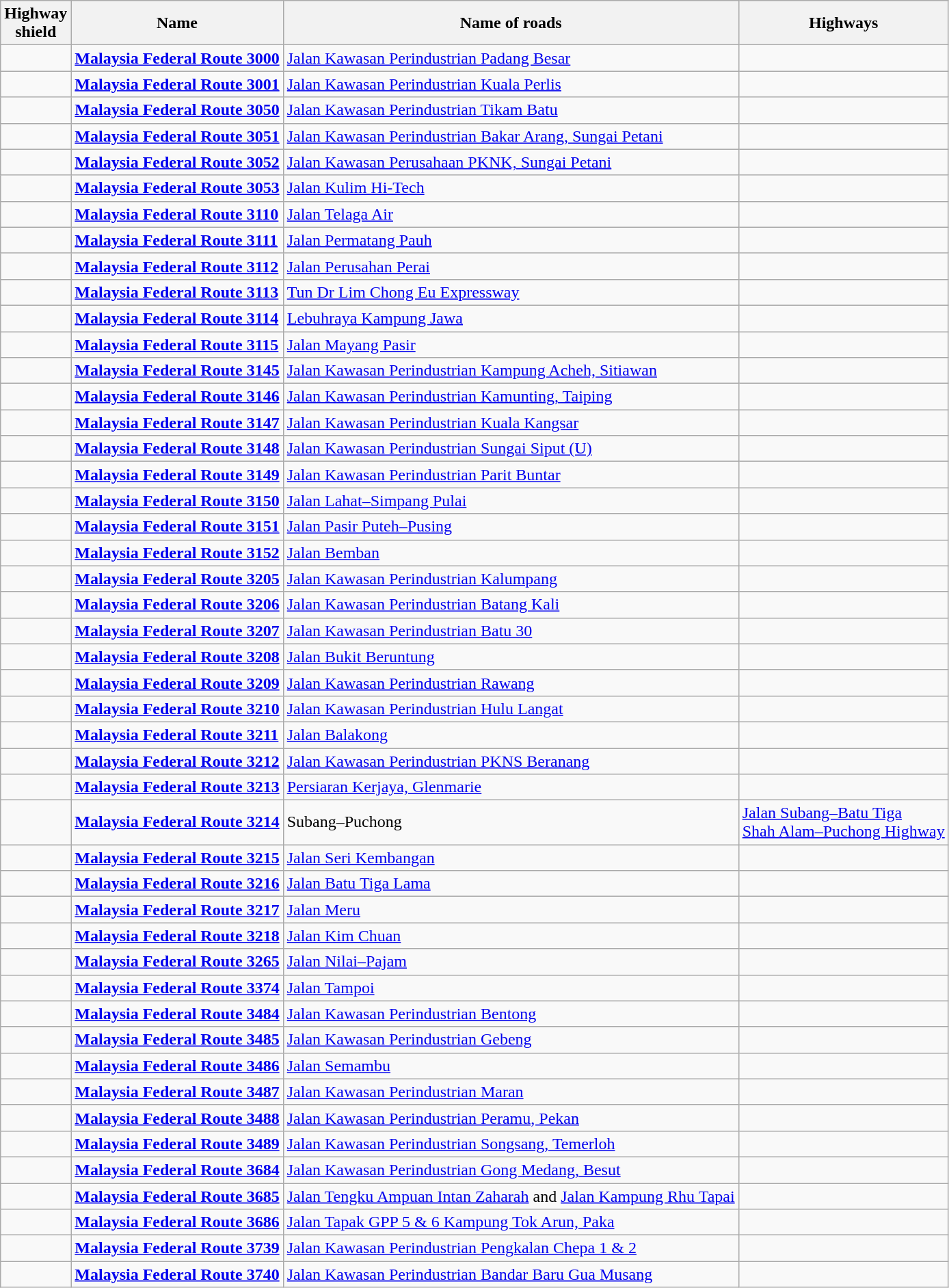<table class="wikitable">
<tr>
<th>Highway <br>shield</th>
<th>Name</th>
<th>Name of roads</th>
<th>Highways</th>
</tr>
<tr>
<td></td>
<td><strong><a href='#'>Malaysia Federal Route 3000</a></strong></td>
<td><a href='#'>Jalan Kawasan Perindustrian Padang Besar</a></td>
<td></td>
</tr>
<tr>
<td></td>
<td><strong><a href='#'>Malaysia Federal Route 3001</a></strong></td>
<td><a href='#'>Jalan Kawasan Perindustrian Kuala Perlis</a></td>
<td></td>
</tr>
<tr>
<td></td>
<td><strong><a href='#'>Malaysia Federal Route 3050</a></strong></td>
<td><a href='#'>Jalan Kawasan Perindustrian Tikam Batu</a></td>
<td></td>
</tr>
<tr>
<td></td>
<td><strong><a href='#'>Malaysia Federal Route 3051</a></strong></td>
<td><a href='#'>Jalan Kawasan Perindustrian Bakar Arang, Sungai Petani</a></td>
<td></td>
</tr>
<tr>
<td></td>
<td><strong><a href='#'>Malaysia Federal Route 3052</a></strong></td>
<td><a href='#'>Jalan Kawasan Perusahaan PKNK, Sungai Petani</a></td>
<td></td>
</tr>
<tr>
<td></td>
<td><strong><a href='#'>Malaysia Federal Route 3053</a></strong></td>
<td><a href='#'>Jalan Kulim Hi-Tech</a></td>
<td></td>
</tr>
<tr>
<td></td>
<td><strong><a href='#'>Malaysia Federal Route 3110</a></strong></td>
<td><a href='#'>Jalan Telaga Air</a></td>
<td></td>
</tr>
<tr>
<td></td>
<td><strong><a href='#'>Malaysia Federal Route 3111</a></strong></td>
<td><a href='#'>Jalan Permatang Pauh</a></td>
<td></td>
</tr>
<tr>
<td></td>
<td><strong><a href='#'>Malaysia Federal Route 3112</a></strong></td>
<td><a href='#'>Jalan Perusahan Perai</a></td>
<td></td>
</tr>
<tr>
<td></td>
<td><strong><a href='#'>Malaysia Federal Route 3113</a></strong></td>
<td><a href='#'>Tun Dr Lim Chong Eu Expressway</a></td>
<td></td>
</tr>
<tr>
<td></td>
<td><strong><a href='#'>Malaysia Federal Route 3114</a></strong></td>
<td><a href='#'>Lebuhraya Kampung Jawa</a></td>
<td></td>
</tr>
<tr>
<td></td>
<td><strong><a href='#'>Malaysia Federal Route 3115</a></strong></td>
<td><a href='#'>Jalan Mayang Pasir</a></td>
<td></td>
</tr>
<tr>
<td></td>
<td><strong><a href='#'>Malaysia Federal Route 3145</a></strong></td>
<td><a href='#'>Jalan Kawasan Perindustrian Kampung Acheh, Sitiawan</a></td>
<td></td>
</tr>
<tr>
<td></td>
<td><strong><a href='#'>Malaysia Federal Route 3146</a></strong></td>
<td><a href='#'>Jalan Kawasan Perindustrian Kamunting, Taiping</a></td>
<td></td>
</tr>
<tr>
<td></td>
<td><strong><a href='#'>Malaysia Federal Route 3147</a></strong></td>
<td><a href='#'>Jalan Kawasan Perindustrian Kuala Kangsar</a></td>
<td></td>
</tr>
<tr>
<td></td>
<td><strong><a href='#'>Malaysia Federal Route 3148</a></strong></td>
<td><a href='#'>Jalan Kawasan Perindustrian Sungai Siput (U)</a></td>
<td></td>
</tr>
<tr>
<td></td>
<td><strong><a href='#'>Malaysia Federal Route 3149</a></strong></td>
<td><a href='#'>Jalan Kawasan Perindustrian Parit Buntar</a></td>
<td></td>
</tr>
<tr>
<td></td>
<td><strong><a href='#'>Malaysia Federal Route 3150</a></strong></td>
<td><a href='#'>Jalan Lahat–Simpang Pulai</a></td>
<td></td>
</tr>
<tr>
<td></td>
<td><strong><a href='#'>Malaysia Federal Route 3151</a></strong></td>
<td><a href='#'>Jalan Pasir Puteh–Pusing</a></td>
<td></td>
</tr>
<tr>
<td></td>
<td><strong><a href='#'>Malaysia Federal Route 3152</a></strong></td>
<td><a href='#'>Jalan Bemban</a></td>
<td></td>
</tr>
<tr>
<td></td>
<td><strong><a href='#'>Malaysia Federal Route 3205</a></strong></td>
<td><a href='#'>Jalan Kawasan Perindustrian Kalumpang</a></td>
<td></td>
</tr>
<tr>
<td></td>
<td><strong><a href='#'>Malaysia Federal Route 3206</a></strong></td>
<td><a href='#'>Jalan Kawasan Perindustrian Batang Kali</a></td>
<td></td>
</tr>
<tr>
<td></td>
<td><strong><a href='#'>Malaysia Federal Route 3207</a></strong></td>
<td><a href='#'>Jalan Kawasan Perindustrian Batu 30</a></td>
<td></td>
</tr>
<tr>
<td></td>
<td><strong><a href='#'>Malaysia Federal Route 3208</a></strong></td>
<td><a href='#'>Jalan Bukit Beruntung</a></td>
<td></td>
</tr>
<tr>
<td></td>
<td><strong><a href='#'>Malaysia Federal Route 3209</a></strong></td>
<td><a href='#'>Jalan Kawasan Perindustrian Rawang</a></td>
<td></td>
</tr>
<tr>
<td></td>
<td><strong><a href='#'>Malaysia Federal Route 3210</a></strong></td>
<td><a href='#'>Jalan Kawasan Perindustrian Hulu Langat</a></td>
<td></td>
</tr>
<tr>
<td></td>
<td><strong><a href='#'>Malaysia Federal Route 3211</a></strong></td>
<td><a href='#'>Jalan Balakong</a></td>
<td></td>
</tr>
<tr>
<td></td>
<td><strong><a href='#'>Malaysia Federal Route 3212</a></strong></td>
<td><a href='#'>Jalan Kawasan Perindustrian PKNS Beranang</a></td>
<td></td>
</tr>
<tr>
<td></td>
<td><strong><a href='#'>Malaysia Federal Route 3213</a></strong></td>
<td><a href='#'>Persiaran Kerjaya, Glenmarie</a></td>
<td></td>
</tr>
<tr>
<td></td>
<td><strong><a href='#'>Malaysia Federal Route 3214</a></strong></td>
<td>Subang–Puchong</td>
<td><a href='#'>Jalan Subang–Batu Tiga</a><br><a href='#'>Shah Alam–Puchong Highway</a></td>
</tr>
<tr>
<td></td>
<td><strong><a href='#'>Malaysia Federal Route 3215</a></strong></td>
<td><a href='#'>Jalan Seri Kembangan</a></td>
<td></td>
</tr>
<tr>
<td></td>
<td><strong><a href='#'>Malaysia Federal Route 3216</a></strong></td>
<td><a href='#'>Jalan Batu Tiga Lama</a></td>
<td></td>
</tr>
<tr>
<td></td>
<td><strong><a href='#'>Malaysia Federal Route 3217</a></strong></td>
<td><a href='#'>Jalan Meru</a></td>
<td></td>
</tr>
<tr>
<td></td>
<td><strong><a href='#'>Malaysia Federal Route 3218</a></strong></td>
<td><a href='#'>Jalan Kim Chuan</a></td>
<td></td>
</tr>
<tr>
<td></td>
<td><strong><a href='#'>Malaysia Federal Route 3265</a></strong></td>
<td><a href='#'>Jalan Nilai–Pajam</a></td>
<td></td>
</tr>
<tr>
<td></td>
<td><strong><a href='#'>Malaysia Federal Route 3374</a></strong></td>
<td><a href='#'>Jalan Tampoi</a></td>
<td></td>
</tr>
<tr>
<td></td>
<td><strong><a href='#'>Malaysia Federal Route 3484</a></strong></td>
<td><a href='#'>Jalan Kawasan Perindustrian Bentong</a></td>
<td></td>
</tr>
<tr>
<td></td>
<td><strong><a href='#'>Malaysia Federal Route 3485</a></strong></td>
<td><a href='#'>Jalan Kawasan Perindustrian Gebeng</a></td>
<td></td>
</tr>
<tr>
<td></td>
<td><strong><a href='#'>Malaysia Federal Route 3486</a></strong></td>
<td><a href='#'>Jalan Semambu</a></td>
<td></td>
</tr>
<tr>
<td></td>
<td><strong><a href='#'>Malaysia Federal Route 3487</a></strong></td>
<td><a href='#'>Jalan Kawasan Perindustrian Maran</a></td>
<td></td>
</tr>
<tr>
<td></td>
<td><strong><a href='#'>Malaysia Federal Route 3488</a></strong></td>
<td><a href='#'>Jalan Kawasan Perindustrian Peramu, Pekan</a></td>
<td></td>
</tr>
<tr>
<td></td>
<td><strong><a href='#'>Malaysia Federal Route 3489</a></strong></td>
<td><a href='#'>Jalan Kawasan Perindustrian Songsang, Temerloh</a></td>
<td></td>
</tr>
<tr>
<td></td>
<td><strong><a href='#'>Malaysia Federal Route 3684</a></strong></td>
<td><a href='#'>Jalan Kawasan Perindustrian Gong Medang, Besut</a></td>
<td></td>
</tr>
<tr>
<td></td>
<td><strong><a href='#'>Malaysia Federal Route 3685</a></strong></td>
<td><a href='#'>Jalan Tengku Ampuan Intan Zaharah</a> and <a href='#'>Jalan Kampung Rhu Tapai</a></td>
<td></td>
</tr>
<tr>
<td></td>
<td><strong><a href='#'>Malaysia Federal Route 3686</a></strong></td>
<td><a href='#'>Jalan Tapak GPP 5 & 6 Kampung Tok Arun, Paka</a></td>
<td></td>
</tr>
<tr>
<td></td>
<td><strong><a href='#'>Malaysia Federal Route 3739</a></strong></td>
<td><a href='#'>Jalan Kawasan Perindustrian Pengkalan Chepa 1 & 2</a></td>
<td></td>
</tr>
<tr>
<td></td>
<td><strong><a href='#'>Malaysia Federal Route 3740</a></strong></td>
<td><a href='#'>Jalan Kawasan Perindustrian Bandar Baru Gua Musang</a></td>
<td></td>
</tr>
</table>
